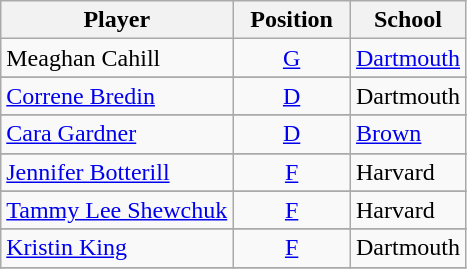<table class="wikitable">
<tr>
<th>Player</th>
<th>  Position  </th>
<th>School</th>
</tr>
<tr>
<td>Meaghan Cahill</td>
<td align=center><a href='#'>G</a></td>
<td><a href='#'>Dartmouth</a></td>
</tr>
<tr>
</tr>
<tr>
<td><a href='#'>Correne Bredin</a></td>
<td align=center><a href='#'>D</a></td>
<td>Dartmouth</td>
</tr>
<tr>
</tr>
<tr>
<td><a href='#'>Cara Gardner</a></td>
<td align=center><a href='#'>D</a></td>
<td><a href='#'>Brown</a></td>
</tr>
<tr>
</tr>
<tr>
<td><a href='#'>Jennifer Botterill</a></td>
<td align=center><a href='#'>F</a></td>
<td>Harvard</td>
</tr>
<tr>
</tr>
<tr>
<td><a href='#'>Tammy Lee Shewchuk</a></td>
<td align=center><a href='#'>F</a></td>
<td>Harvard</td>
</tr>
<tr>
</tr>
<tr>
<td><a href='#'>Kristin King</a></td>
<td align=center><a href='#'>F</a></td>
<td>Dartmouth</td>
</tr>
<tr>
</tr>
</table>
